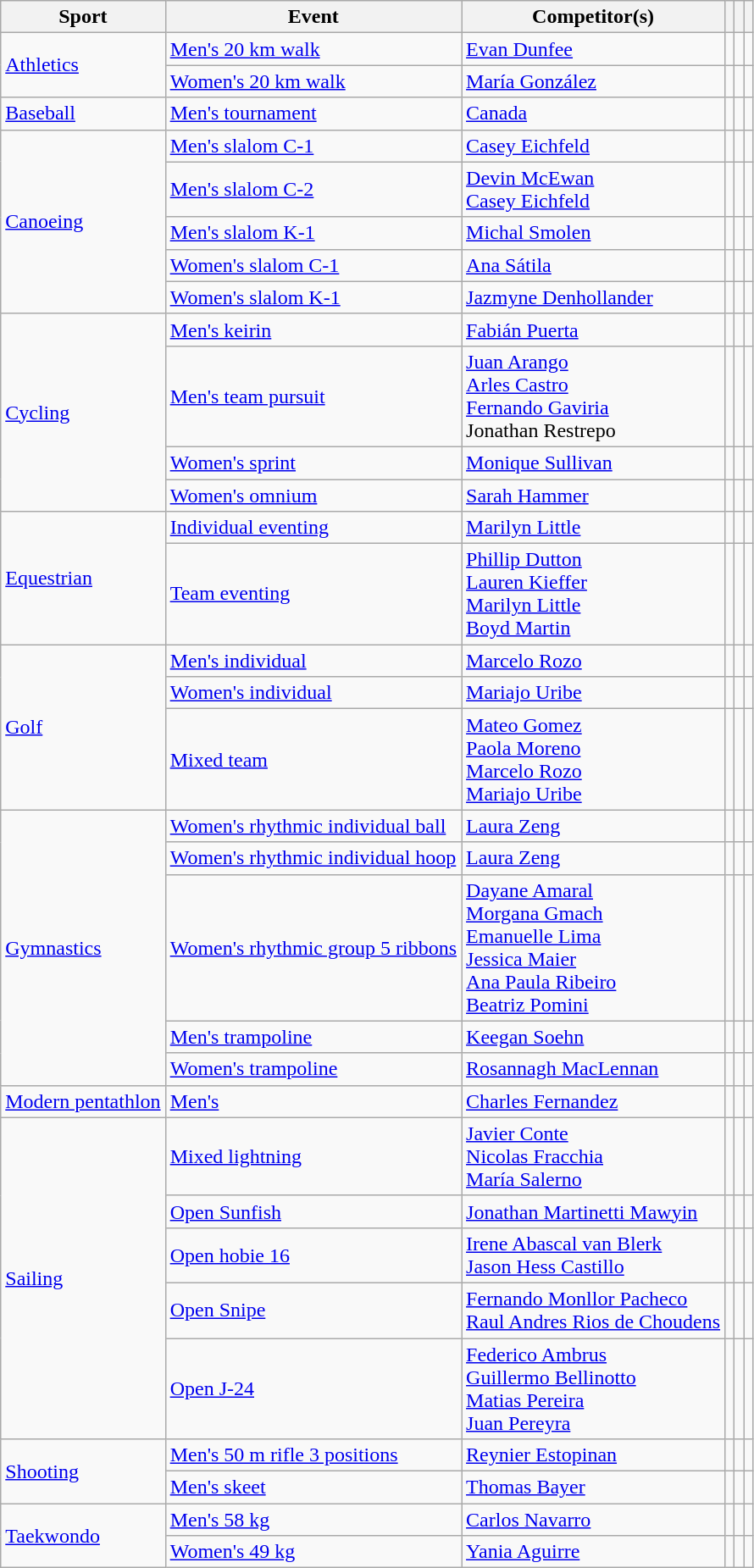<table class="wikitable">
<tr>
<th>Sport</th>
<th>Event</th>
<th>Competitor(s)</th>
<th></th>
<th></th>
<th></th>
</tr>
<tr>
<td rowspan="2"><a href='#'>Athletics</a></td>
<td><a href='#'>Men's 20 km walk</a></td>
<td><a href='#'>Evan Dunfee</a></td>
<td></td>
<td></td>
<td></td>
</tr>
<tr>
<td><a href='#'>Women's 20 km walk</a></td>
<td><a href='#'>María González</a></td>
<td></td>
<td></td>
<td></td>
</tr>
<tr>
<td><a href='#'>Baseball</a></td>
<td><a href='#'>Men's tournament</a></td>
<td><a href='#'>Canada</a></td>
<td></td>
<td></td>
<td></td>
</tr>
<tr>
<td rowspan="5"><a href='#'>Canoeing</a></td>
<td><a href='#'>Men's slalom C-1</a></td>
<td><a href='#'>Casey Eichfeld</a></td>
<td></td>
<td></td>
<td></td>
</tr>
<tr>
<td><a href='#'>Men's slalom C-2</a></td>
<td><a href='#'>Devin McEwan</a><br><a href='#'>Casey Eichfeld</a></td>
<td></td>
<td></td>
<td></td>
</tr>
<tr>
<td><a href='#'>Men's slalom K-1</a></td>
<td><a href='#'>Michal Smolen</a></td>
<td></td>
<td></td>
<td></td>
</tr>
<tr>
<td><a href='#'>Women's slalom C-1</a></td>
<td><a href='#'>Ana Sátila</a></td>
<td></td>
<td></td>
<td></td>
</tr>
<tr>
<td><a href='#'>Women's slalom K-1</a></td>
<td><a href='#'>Jazmyne Denhollander</a></td>
<td></td>
<td></td>
<td></td>
</tr>
<tr>
<td rowspan="4"><a href='#'>Cycling</a></td>
<td><a href='#'>Men's keirin</a></td>
<td><a href='#'>Fabián Puerta</a></td>
<td></td>
<td></td>
<td></td>
</tr>
<tr>
<td><a href='#'>Men's team pursuit</a></td>
<td><a href='#'>Juan Arango</a><br><a href='#'>Arles Castro</a><br><a href='#'>Fernando Gaviria</a><br>Jonathan Restrepo</td>
<td></td>
<td></td>
<td></td>
</tr>
<tr>
<td><a href='#'>Women's sprint</a></td>
<td><a href='#'>Monique Sullivan</a></td>
<td></td>
<td></td>
<td></td>
</tr>
<tr>
<td><a href='#'>Women's omnium</a></td>
<td><a href='#'>Sarah Hammer</a></td>
<td></td>
<td></td>
<td></td>
</tr>
<tr>
<td rowspan="2"><a href='#'>Equestrian</a></td>
<td><a href='#'>Individual eventing</a></td>
<td><a href='#'>Marilyn Little</a></td>
<td></td>
<td></td>
<td></td>
</tr>
<tr>
<td><a href='#'>Team eventing</a></td>
<td><a href='#'>Phillip Dutton</a><br><a href='#'>Lauren Kieffer</a><br><a href='#'>Marilyn Little</a><br><a href='#'>Boyd Martin</a></td>
<td></td>
<td></td>
<td></td>
</tr>
<tr>
<td rowspan="3"><a href='#'>Golf</a></td>
<td><a href='#'>Men's individual</a></td>
<td><a href='#'>Marcelo Rozo</a></td>
<td></td>
<td></td>
<td></td>
</tr>
<tr>
<td><a href='#'>Women's individual</a></td>
<td><a href='#'>Mariajo Uribe</a></td>
<td></td>
<td></td>
<td></td>
</tr>
<tr>
<td><a href='#'>Mixed team</a></td>
<td><a href='#'>Mateo Gomez</a><br><a href='#'>Paola Moreno</a><br><a href='#'>Marcelo Rozo</a><br><a href='#'>Mariajo Uribe</a></td>
<td></td>
<td></td>
<td></td>
</tr>
<tr>
<td rowspan="5"><a href='#'>Gymnastics</a></td>
<td><a href='#'>Women's rhythmic individual ball</a></td>
<td><a href='#'>Laura Zeng</a></td>
<td></td>
<td></td>
<td></td>
</tr>
<tr>
<td><a href='#'>Women's rhythmic individual hoop</a></td>
<td><a href='#'>Laura Zeng</a></td>
<td></td>
<td></td>
<td></td>
</tr>
<tr>
<td><a href='#'>Women's rhythmic group 5 ribbons</a></td>
<td><a href='#'>Dayane Amaral</a><br><a href='#'>Morgana Gmach</a><br><a href='#'>Emanuelle Lima</a><br><a href='#'>Jessica Maier</a><br><a href='#'>Ana Paula Ribeiro</a><br><a href='#'>Beatriz Pomini</a></td>
<td></td>
<td></td>
<td></td>
</tr>
<tr>
<td><a href='#'>Men's trampoline</a></td>
<td><a href='#'>Keegan Soehn</a></td>
<td></td>
<td></td>
<td></td>
</tr>
<tr>
<td><a href='#'>Women's trampoline</a></td>
<td><a href='#'>Rosannagh MacLennan</a></td>
<td></td>
<td></td>
<td></td>
</tr>
<tr>
<td><a href='#'>Modern pentathlon</a></td>
<td><a href='#'>Men's</a></td>
<td><a href='#'>Charles Fernandez</a></td>
<td></td>
<td></td>
<td></td>
</tr>
<tr>
<td rowspan="5"><a href='#'>Sailing</a></td>
<td><a href='#'>Mixed lightning</a></td>
<td><a href='#'>Javier Conte</a><br><a href='#'>Nicolas Fracchia</a><br><a href='#'>María Salerno</a></td>
<td></td>
<td></td>
<td></td>
</tr>
<tr>
<td><a href='#'>Open Sunfish</a></td>
<td><a href='#'>Jonathan Martinetti Mawyin</a></td>
<td></td>
<td></td>
<td></td>
</tr>
<tr>
<td><a href='#'>Open hobie 16</a></td>
<td><a href='#'>Irene Abascal van Blerk</a><br><a href='#'>Jason Hess Castillo</a></td>
<td></td>
<td></td>
<td></td>
</tr>
<tr>
<td><a href='#'>Open Snipe</a></td>
<td><a href='#'>Fernando Monllor Pacheco</a><br><a href='#'>Raul Andres Rios de Choudens</a></td>
<td></td>
<td></td>
<td></td>
</tr>
<tr>
<td><a href='#'>Open J-24</a></td>
<td><a href='#'>Federico Ambrus</a><br><a href='#'>Guillermo Bellinotto</a><br><a href='#'>Matias Pereira</a><br><a href='#'>Juan Pereyra</a></td>
<td></td>
<td></td>
<td></td>
</tr>
<tr>
<td rowspan="2"><a href='#'>Shooting</a></td>
<td><a href='#'>Men's 50 m rifle 3 positions</a></td>
<td><a href='#'>Reynier Estopinan</a></td>
<td></td>
<td></td>
<td></td>
</tr>
<tr>
<td><a href='#'>Men's skeet</a></td>
<td><a href='#'>Thomas Bayer</a></td>
<td></td>
<td></td>
<td></td>
</tr>
<tr>
<td rowspan="2"><a href='#'>Taekwondo</a></td>
<td><a href='#'>Men's 58 kg</a></td>
<td><a href='#'>Carlos Navarro</a></td>
<td></td>
<td></td>
<td></td>
</tr>
<tr>
<td><a href='#'>Women's 49 kg</a></td>
<td><a href='#'>Yania Aguirre</a></td>
<td></td>
<td></td>
<td></td>
</tr>
</table>
